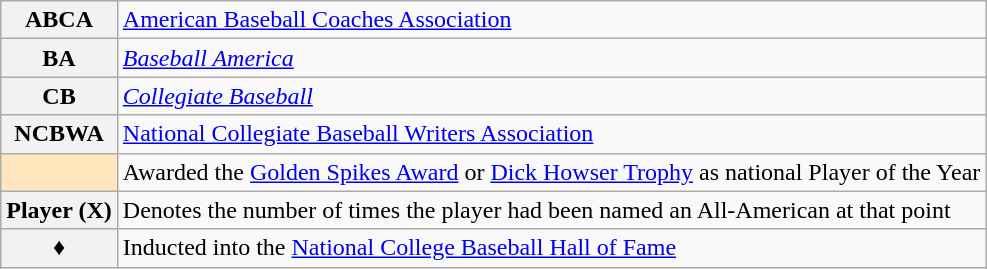<table class="wikitable">
<tr>
<th scope="row">ABCA</th>
<td><a href='#'>American Baseball Coaches Association</a></td>
</tr>
<tr>
<th scope="row">BA</th>
<td><em><a href='#'>Baseball America</a></em></td>
</tr>
<tr>
<th scope="row">CB</th>
<td><em><a href='#'>Collegiate Baseball</a></em></td>
</tr>
<tr>
<th scope="row">NCBWA</th>
<td><a href='#'>National Collegiate Baseball Writers Association</a></td>
</tr>
<tr>
<th scope="row" style="background-color:#FFE6BD"></th>
<td>Awarded the <a href='#'>Golden Spikes Award</a> or <a href='#'>Dick Howser Trophy</a> as national Player of the Year</td>
</tr>
<tr>
<th scope="row">Player (X)</th>
<td>Denotes the number of times the player had been named an All-American at that point</td>
</tr>
<tr>
<th scope="row">♦</th>
<td>Inducted into the <a href='#'>National College Baseball Hall of Fame</a></td>
</tr>
</table>
